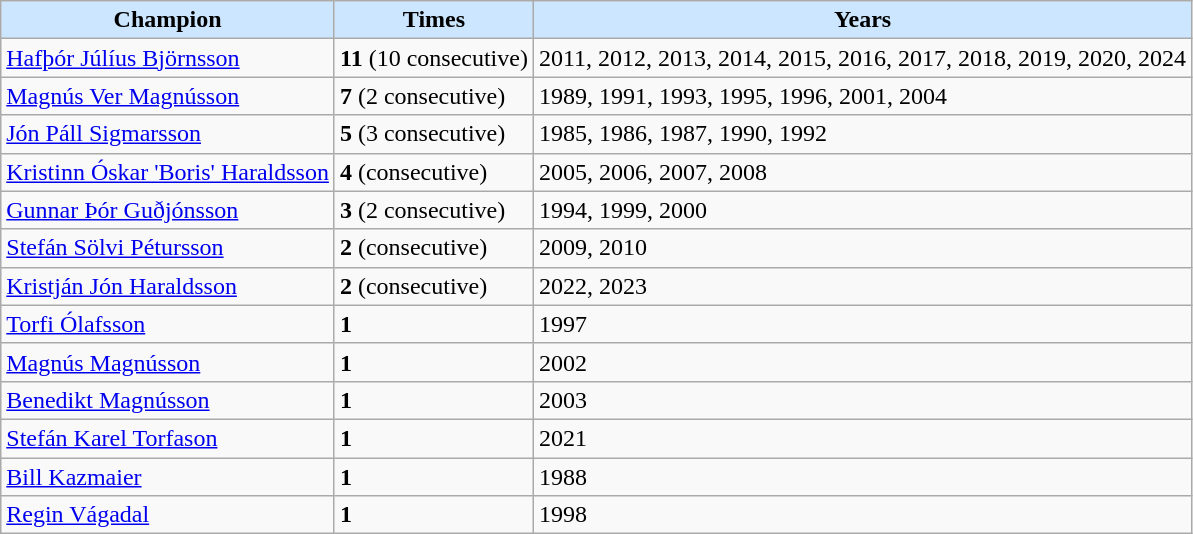<table class="wikitable sortable">
<tr>
<th style="background: #cce6ff;">Champion</th>
<th style="background: #cce6ff;">Times</th>
<th style="background: #cce6ff;">Years</th>
</tr>
<tr>
<td> <a href='#'>Hafþór Júlíus Björnsson</a></td>
<td><strong>11</strong> (10 consecutive)</td>
<td>2011, 2012, 2013, 2014, 2015, 2016, 2017, 2018, 2019, 2020, 2024</td>
</tr>
<tr>
<td> <a href='#'>Magnús Ver Magnússon</a></td>
<td><strong>7</strong> (2 consecutive)</td>
<td>1989, 1991, 1993, 1995, 1996, 2001, 2004</td>
</tr>
<tr>
<td> <a href='#'>Jón Páll Sigmarsson</a></td>
<td><strong>5</strong> (3 consecutive)</td>
<td>1985, 1986, 1987, 1990, 1992</td>
</tr>
<tr>
<td> <a href='#'>Kristinn Óskar 'Boris' Haraldsson</a></td>
<td><strong>4</strong> (consecutive)</td>
<td>2005, 2006, 2007, 2008</td>
</tr>
<tr>
<td> <a href='#'>Gunnar Þór Guðjónsson</a></td>
<td><strong>3</strong> (2 consecutive)</td>
<td>1994, 1999, 2000</td>
</tr>
<tr>
<td> <a href='#'>Stefán Sölvi Pétursson</a></td>
<td><strong>2</strong> (consecutive)</td>
<td>2009, 2010</td>
</tr>
<tr>
<td> <a href='#'>Kristján Jón Haraldsson</a></td>
<td><strong>2</strong> (consecutive)</td>
<td>2022, 2023</td>
</tr>
<tr>
<td> <a href='#'>Torfi Ólafsson</a></td>
<td><strong>1</strong></td>
<td>1997</td>
</tr>
<tr>
<td> <a href='#'>Magnús Magnússon</a></td>
<td><strong>1</strong></td>
<td>2002</td>
</tr>
<tr>
<td> <a href='#'>Benedikt Magnússon</a></td>
<td><strong>1</strong></td>
<td>2003</td>
</tr>
<tr>
<td> <a href='#'>Stefán Karel Torfason</a></td>
<td><strong>1</strong></td>
<td>2021</td>
</tr>
<tr>
<td> <a href='#'>Bill Kazmaier</a></td>
<td><strong>1</strong></td>
<td>1988</td>
</tr>
<tr>
<td> <a href='#'>Regin Vágadal</a></td>
<td><strong>1</strong></td>
<td>1998</td>
</tr>
</table>
